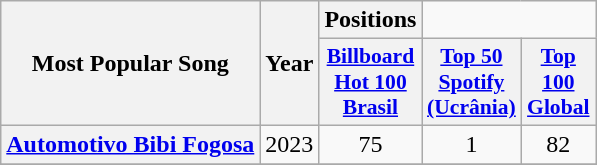<table class="wikitable plainrowheaders" style=text-align:center;>
<tr>
<th scope="col" rowspan="2">Most Popular Song</th>
<th rowspan="2" scope="col">Year</th>
<th scope="col" colspan="">Positions</th>
</tr>
<tr>
<th scope="col" style="width:3em;font-size:90%;"><a href='#'>Billboard Hot 100 Brasil</a></th>
<th scope="col" style="width:3em;font-size:90%;"><a href='#'>Top 50 Spotify (Ucrânia)</a></th>
<th scope="col" style="width:3em;font-size:90%;"><a href='#'>Top 100 Global</a></th>
</tr>
<tr>
<th scope="row"><a href='#'>Automotivo Bibi Fogosa</a></th>
<td>2023</td>
<td>75 </td>
<td>1 </td>
<td>82 </td>
</tr>
<tr>
</tr>
</table>
